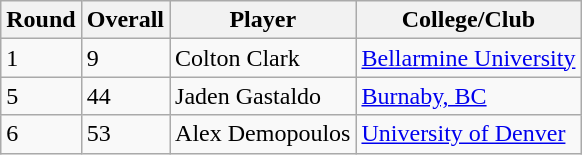<table class="wikitable">
<tr>
<th>Round</th>
<th>Overall</th>
<th>Player</th>
<th>College/Club</th>
</tr>
<tr>
<td>1</td>
<td>9</td>
<td>Colton Clark</td>
<td><a href='#'>Bellarmine University</a></td>
</tr>
<tr>
<td>5</td>
<td>44</td>
<td>Jaden Gastaldo</td>
<td><a href='#'>Burnaby, BC</a></td>
</tr>
<tr>
<td>6</td>
<td>53</td>
<td>Alex Demopoulos</td>
<td><a href='#'>University of Denver</a></td>
</tr>
</table>
